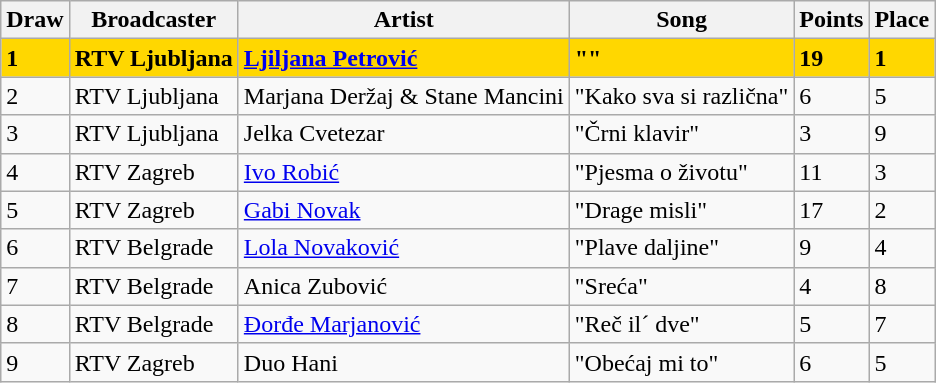<table class="sortable wikitable">
<tr>
<th>Draw</th>
<th>Broadcaster</th>
<th>Artist</th>
<th>Song</th>
<th>Points</th>
<th>Place</th>
</tr>
<tr bgcolor = "#FFD700">
<td><strong>1</strong></td>
<td><strong> RTV Ljubljana</strong></td>
<td><strong><a href='#'>Ljiljana Petrović</a></strong></td>
<td><strong>"" </strong></td>
<td><strong>19</strong></td>
<td><strong>1</strong></td>
</tr>
<tr>
<td>2</td>
<td> RTV Ljubljana</td>
<td>Marjana Deržaj & Stane Mancini</td>
<td>"Kako sva si različna"</td>
<td>6</td>
<td>5</td>
</tr>
<tr>
<td>3</td>
<td> RTV Ljubljana</td>
<td>Jelka Cvetezar</td>
<td>"Črni klavir"</td>
<td>3</td>
<td>9</td>
</tr>
<tr>
<td>4</td>
<td> RTV Zagreb</td>
<td><a href='#'>Ivo Robić</a></td>
<td>"Pjesma o životu"</td>
<td>11</td>
<td>3</td>
</tr>
<tr>
<td>5</td>
<td> RTV Zagreb</td>
<td><a href='#'>Gabi Novak</a></td>
<td>"Drage misli"</td>
<td>17</td>
<td>2</td>
</tr>
<tr>
<td>6</td>
<td> RTV Belgrade</td>
<td><a href='#'>Lola Novaković</a></td>
<td>"Plave daljine"</td>
<td>9</td>
<td>4</td>
</tr>
<tr>
<td>7</td>
<td> RTV Belgrade</td>
<td>Anica Zubović</td>
<td>"Sreća"</td>
<td>4</td>
<td>8</td>
</tr>
<tr>
<td>8</td>
<td> RTV Belgrade</td>
<td><a href='#'>Đorđe Marjanović</a></td>
<td>"Reč il´ dve"</td>
<td>5</td>
<td>7</td>
</tr>
<tr>
<td>9</td>
<td> RTV Zagreb</td>
<td>Duo Hani</td>
<td>"Obećaj mi to"</td>
<td>6</td>
<td>5</td>
</tr>
</table>
